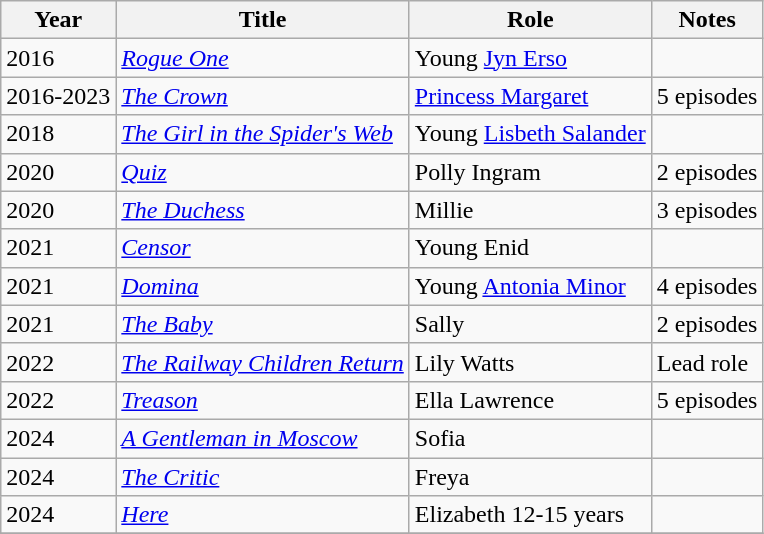<table class="wikitable sortable">
<tr>
<th>Year</th>
<th>Title</th>
<th>Role</th>
<th class="unsortable">Notes</th>
</tr>
<tr>
<td>2016</td>
<td><em><a href='#'>Rogue One</a></em></td>
<td>Young <a href='#'>Jyn Erso</a></td>
<td></td>
</tr>
<tr>
<td>2016-2023</td>
<td><em><a href='#'>The Crown</a></em></td>
<td><a href='#'>Princess Margaret</a></td>
<td>5 episodes</td>
</tr>
<tr>
<td>2018</td>
<td><em><a href='#'> The Girl in the Spider's Web</a></em></td>
<td>Young <a href='#'>Lisbeth Salander</a></td>
<td></td>
</tr>
<tr>
<td>2020</td>
<td><em><a href='#'>Quiz</a></em></td>
<td>Polly Ingram</td>
<td>2 episodes</td>
</tr>
<tr>
<td>2020</td>
<td><em><a href='#'>The Duchess</a></em></td>
<td>Millie</td>
<td>3 episodes</td>
</tr>
<tr>
<td>2021</td>
<td><em><a href='#'>Censor</a></em></td>
<td>Young Enid</td>
<td></td>
</tr>
<tr>
<td>2021</td>
<td><em><a href='#'>Domina</a></em></td>
<td>Young <a href='#'>Antonia Minor</a></td>
<td>4 episodes</td>
</tr>
<tr>
<td>2021</td>
<td><em><a href='#'>The Baby</a></em></td>
<td>Sally</td>
<td>2 episodes</td>
</tr>
<tr>
<td>2022</td>
<td><em><a href='#'>The Railway Children Return</a></em></td>
<td>Lily Watts</td>
<td>Lead role</td>
</tr>
<tr>
<td>2022</td>
<td><em><a href='#'>Treason</a></em></td>
<td>Ella Lawrence</td>
<td>5 episodes</td>
</tr>
<tr>
<td>2024</td>
<td><em><a href='#'>A Gentleman in Moscow</a></em></td>
<td>Sofia</td>
<td></td>
</tr>
<tr>
<td>2024</td>
<td><em><a href='#'>The Critic</a></em></td>
<td>Freya</td>
<td></td>
</tr>
<tr>
<td>2024</td>
<td><em><a href='#'>Here</a></em></td>
<td>Elizabeth 12-15 years</td>
<td></td>
</tr>
<tr>
</tr>
</table>
